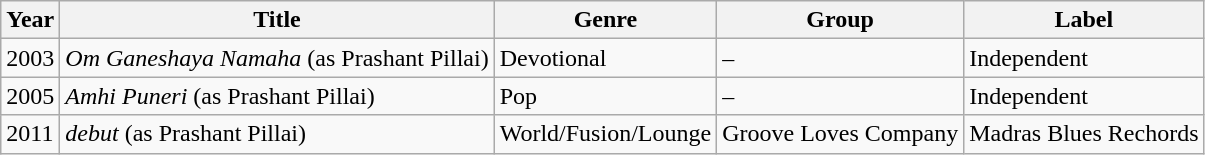<table class="wikitable">
<tr>
<th>Year</th>
<th>Title</th>
<th>Genre</th>
<th>Group</th>
<th>Label</th>
</tr>
<tr>
<td>2003</td>
<td><em>Om Ganeshaya Namaha</em> (as Prashant Pillai)</td>
<td>Devotional</td>
<td>–</td>
<td>Independent</td>
</tr>
<tr>
<td>2005</td>
<td><em>Amhi Puneri</em> (as Prashant Pillai)</td>
<td>Pop</td>
<td>–</td>
<td>Independent</td>
</tr>
<tr>
<td>2011</td>
<td><em>debut</em> (as Prashant Pillai)</td>
<td>World/Fusion/Lounge</td>
<td>Groove Loves Company</td>
<td>Madras Blues Rechords</td>
</tr>
</table>
